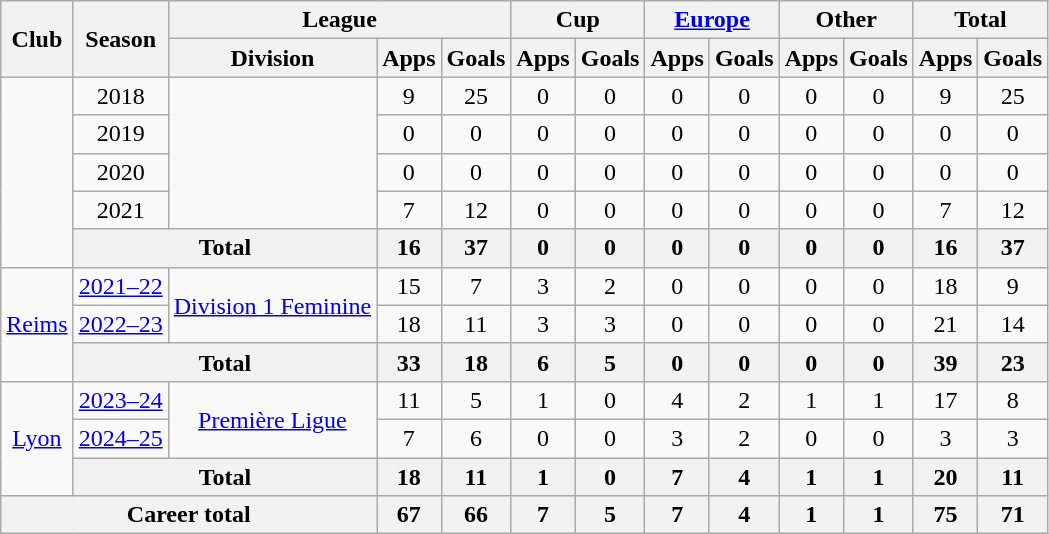<table class="wikitable" style="font-size:100%; text-align: center;">
<tr>
<th rowspan=2>Club</th>
<th rowspan="2">Season</th>
<th colspan="3">League</th>
<th colspan=2>Cup</th>
<th colspan=2><a href='#'>Europe</a></th>
<th colspan=2>Other</th>
<th colspan=2>Total</th>
</tr>
<tr>
<th>Division</th>
<th>Apps</th>
<th>Goals</th>
<th>Apps</th>
<th>Goals</th>
<th>Apps</th>
<th>Goals</th>
<th>Apps</th>
<th>Goals</th>
<th>Apps</th>
<th>Goals</th>
</tr>
<tr>
<td rowspan="5"></td>
<td>2018</td>
<td rowspan="4"></td>
<td>9</td>
<td>25</td>
<td>0</td>
<td>0</td>
<td>0</td>
<td>0</td>
<td>0</td>
<td>0</td>
<td>9</td>
<td>25</td>
</tr>
<tr>
<td>2019</td>
<td>0</td>
<td>0</td>
<td>0</td>
<td>0</td>
<td>0</td>
<td>0</td>
<td>0</td>
<td>0</td>
<td>0</td>
<td>0</td>
</tr>
<tr>
<td>2020</td>
<td>0</td>
<td>0</td>
<td>0</td>
<td>0</td>
<td>0</td>
<td>0</td>
<td>0</td>
<td>0</td>
<td>0</td>
<td>0</td>
</tr>
<tr>
<td>2021</td>
<td>7</td>
<td>12</td>
<td>0</td>
<td>0</td>
<td>0</td>
<td>0</td>
<td>0</td>
<td>0</td>
<td>7</td>
<td>12</td>
</tr>
<tr>
<th colspan="2">Total</th>
<th>16</th>
<th>37</th>
<th>0</th>
<th>0</th>
<th>0</th>
<th>0</th>
<th>0</th>
<th>0</th>
<th>16</th>
<th>37</th>
</tr>
<tr>
<td rowspan="3"><a href='#'>Reims</a></td>
<td><a href='#'>2021–22</a></td>
<td rowspan="2"><a href='#'>Division 1 Feminine</a></td>
<td>15</td>
<td>7</td>
<td>3</td>
<td>2</td>
<td>0</td>
<td>0</td>
<td>0</td>
<td>0</td>
<td>18</td>
<td>9</td>
</tr>
<tr>
<td><a href='#'>2022–23</a></td>
<td>18</td>
<td>11</td>
<td>3</td>
<td>3</td>
<td>0</td>
<td>0</td>
<td>0</td>
<td>0</td>
<td>21</td>
<td>14</td>
</tr>
<tr>
<th colspan="2">Total</th>
<th>33</th>
<th>18</th>
<th>6</th>
<th>5</th>
<th>0</th>
<th>0</th>
<th>0</th>
<th>0</th>
<th>39</th>
<th>23</th>
</tr>
<tr>
<td rowspan="3"><a href='#'>Lyon</a></td>
<td><a href='#'>2023–24</a></td>
<td rowspan="2"><a href='#'>Première Ligue</a></td>
<td>11</td>
<td>5</td>
<td>1</td>
<td>0</td>
<td>4</td>
<td>2</td>
<td>1</td>
<td>1</td>
<td>17</td>
<td>8</td>
</tr>
<tr>
<td><a href='#'>2024–25</a></td>
<td>7</td>
<td>6</td>
<td>0</td>
<td>0</td>
<td>3</td>
<td>2</td>
<td>0</td>
<td>0</td>
<td>3</td>
<td>3</td>
</tr>
<tr>
<th colspan="2">Total</th>
<th>18</th>
<th>11</th>
<th>1</th>
<th>0</th>
<th>7</th>
<th>4</th>
<th>1</th>
<th>1</th>
<th>20</th>
<th>11</th>
</tr>
<tr>
<th colspan="3">Career total</th>
<th>67</th>
<th>66</th>
<th>7</th>
<th>5</th>
<th>7</th>
<th>4</th>
<th>1</th>
<th>1</th>
<th>75</th>
<th>71</th>
</tr>
</table>
